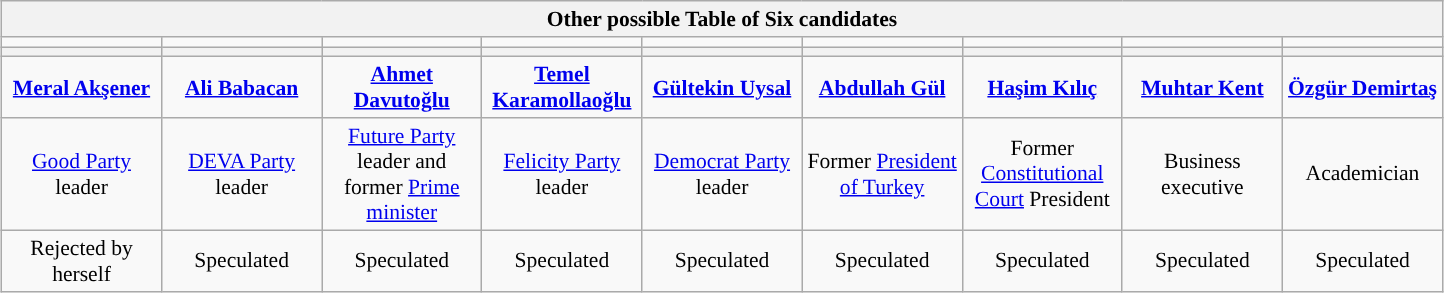<table class="wikitable" style="margin:1em auto; font-size:90%; text-align:center;">
<tr>
<th colspan="9">Other possible Table of Six candidates</th>
</tr>
<tr>
<td></td>
<td></td>
<td></td>
<td></td>
<td></td>
<td></td>
<td></td>
<td></td>
<td></td>
</tr>
<tr>
<th style="width:100px; font-size:100%; background:"></th>
<th style="width:100px; font-size:100%; background:"></th>
<th style="width:100px; font-size:100%; background:"></th>
<th style="width:100px; font-size:100%; background:"></th>
<th style="width:100px; font-size:100%; background:"></th>
<th style="width:100px; font-size:100%; background:"></th>
<th style="width:100px; font-size:100%; background:"></th>
<th style="width:100px; font-size:100%; background:"></th>
<th style="width:100px; font-size:100%; background:"></th>
</tr>
<tr>
<td><strong><a href='#'>Meral Akşener</a></strong></td>
<td><strong><a href='#'>Ali Babacan</a></strong></td>
<td><strong><a href='#'>Ahmet Davutoğlu</a></strong></td>
<td><strong><a href='#'>Temel Karamollaoğlu</a></strong></td>
<td><strong><a href='#'>Gültekin Uysal</a></strong></td>
<td><strong><a href='#'>Abdullah Gül</a></strong></td>
<td><strong><a href='#'>Haşim Kılıç</a></strong></td>
<td><strong><a href='#'>Muhtar Kent</a></strong></td>
<td><strong><a href='#'>Özgür Demirtaş</a></strong></td>
</tr>
<tr>
<td><a href='#'>Good Party</a> leader</td>
<td><a href='#'>DEVA Party</a> leader</td>
<td><a href='#'>Future Party</a> leader and former <a href='#'>Prime minister</a></td>
<td><a href='#'>Felicity Party</a> leader</td>
<td><a href='#'>Democrat Party</a> leader</td>
<td>Former <a href='#'>President of Turkey</a></td>
<td>Former <a href='#'>Constitutional Court</a> President</td>
<td>Business executive</td>
<td>Academician</td>
</tr>
<tr>
<td>Rejected by herself</td>
<td>Speculated</td>
<td>Speculated</td>
<td>Speculated</td>
<td>Speculated</td>
<td>Speculated</td>
<td>Speculated</td>
<td>Speculated</td>
<td>Speculated</td>
</tr>
</table>
